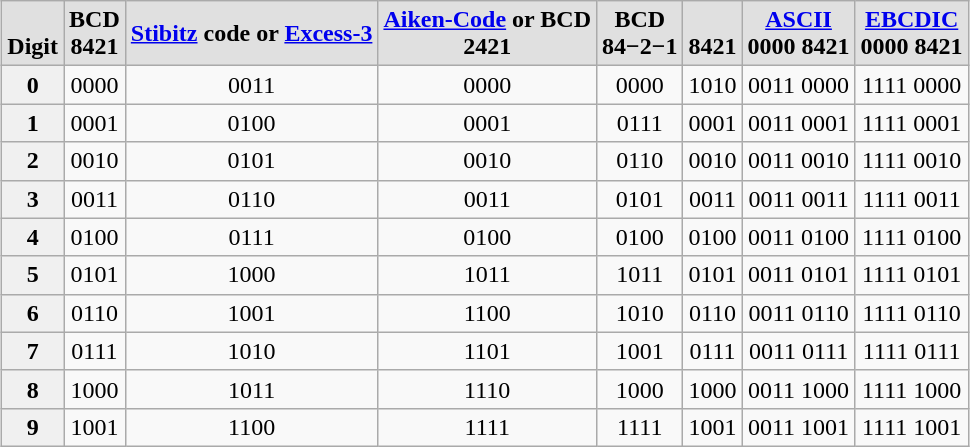<table class="wikitable" style="margin:auto;">
<tr>
<th style="background:#e0e0e0;"> <br>Digit</th>
<th style="background:#e0e0e0;">BCD<br>8421</th>
<th style="background:#e0e0e0;"><a href='#'>Stibitz</a> code or <a href='#'>Excess-3</a></th>
<th style="background:#e0e0e0;"><a href='#'>Aiken-Code</a> or BCD<br>2421</th>
<th style="background:#e0e0e0;">BCD<br>84−2−1</th>
<th style="background:#e0e0e0;">   <br> 8421</th>
<th style="background:#e0e0e0;"><a href='#'>ASCII</a> <br>0000 8421</th>
<th style="background:#e0e0e0;"><a href='#'>EBCDIC</a> <br>0000 8421</th>
</tr>
<tr style="text-align:center;">
<th style="background:#f0f0f0;">0</th>
<td>0000</td>
<td>0011</td>
<td>0000</td>
<td>0000</td>
<td>1010</td>
<td>0011 0000</td>
<td>1111 0000</td>
</tr>
<tr style="text-align:center;">
<th style="background:#f0f0f0;">1</th>
<td>0001</td>
<td>0100</td>
<td>0001</td>
<td>0111</td>
<td>0001</td>
<td>0011 0001</td>
<td>1111 0001</td>
</tr>
<tr style="text-align:center;">
<th style="background:#f0f0f0;">2</th>
<td>0010</td>
<td>0101</td>
<td>0010</td>
<td>0110</td>
<td>0010</td>
<td>0011 0010</td>
<td>1111 0010</td>
</tr>
<tr style="text-align:center;">
<th style="background:#f0f0f0;">3</th>
<td>0011</td>
<td>0110</td>
<td>0011</td>
<td>0101</td>
<td>0011</td>
<td>0011 0011</td>
<td>1111 0011</td>
</tr>
<tr style="text-align:center;">
<th style="background:#f0f0f0;">4</th>
<td>0100</td>
<td>0111</td>
<td>0100</td>
<td>0100</td>
<td>0100</td>
<td>0011 0100</td>
<td>1111 0100</td>
</tr>
<tr style="text-align:center;">
<th style="background:#f0f0f0;">5</th>
<td>0101</td>
<td>1000</td>
<td>1011</td>
<td>1011</td>
<td>0101</td>
<td>0011 0101</td>
<td>1111 0101</td>
</tr>
<tr style="text-align:center;">
<th style="background:#f0f0f0;">6</th>
<td>0110</td>
<td>1001</td>
<td>1100</td>
<td>1010</td>
<td>0110</td>
<td>0011 0110</td>
<td>1111 0110</td>
</tr>
<tr style="text-align:center;">
<th style="background:#f0f0f0;">7</th>
<td>0111</td>
<td>1010</td>
<td>1101</td>
<td>1001</td>
<td>0111</td>
<td>0011 0111</td>
<td>1111 0111</td>
</tr>
<tr style="text-align:center;">
<th style="background:#f0f0f0;">8</th>
<td>1000</td>
<td>1011</td>
<td>1110</td>
<td>1000</td>
<td>1000</td>
<td>0011 1000</td>
<td>1111 1000</td>
</tr>
<tr style="text-align:center;">
<th style="background:#f0f0f0;">9</th>
<td>1001</td>
<td>1100</td>
<td>1111</td>
<td>1111</td>
<td>1001</td>
<td>0011 1001</td>
<td>1111 1001</td>
</tr>
</table>
